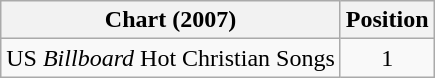<table class="wikitable">
<tr>
<th>Chart (2007)</th>
<th>Position</th>
</tr>
<tr>
<td align="left">US <em>Billboard</em> Hot Christian Songs</td>
<td align="center">1</td>
</tr>
</table>
